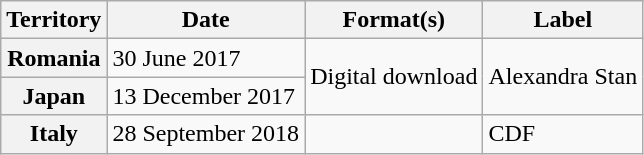<table class="wikitable plainrowheaders">
<tr>
<th scope="col">Territory</th>
<th scope="col">Date</th>
<th scope="col">Format(s)</th>
<th scope="col">Label</th>
</tr>
<tr>
<th scope="row">Romania</th>
<td>30 June 2017</td>
<td rowspan="2">Digital download</td>
<td rowspan="2">Alexandra Stan</td>
</tr>
<tr>
<th scope="row">Japan</th>
<td>13 December 2017</td>
</tr>
<tr>
<th scope="row">Italy</th>
<td>28 September 2018</td>
<td></td>
<td>CDF</td>
</tr>
</table>
